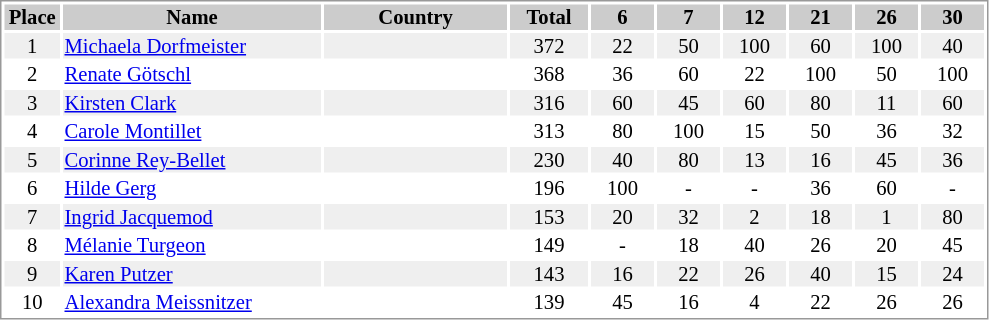<table border="0" style="border: 1px solid #999; background-color:#FFFFFF; text-align:center; font-size:86%; line-height:15px;">
<tr align="center" bgcolor="#CCCCCC">
<th width=35>Place</th>
<th width=170>Name</th>
<th width=120>Country</th>
<th width=50>Total</th>
<th width=40>6</th>
<th width=40>7</th>
<th width=40>12</th>
<th width=40>21</th>
<th width=40>26</th>
<th width=40>30</th>
</tr>
<tr bgcolor="#EFEFEF">
<td>1</td>
<td align="left"><a href='#'>Michaela Dorfmeister</a></td>
<td align="left"></td>
<td>372</td>
<td>22</td>
<td>50</td>
<td>100</td>
<td>60</td>
<td>100</td>
<td>40</td>
</tr>
<tr>
<td>2</td>
<td align="left"><a href='#'>Renate Götschl</a></td>
<td align="left"></td>
<td>368</td>
<td>36</td>
<td>60</td>
<td>22</td>
<td>100</td>
<td>50</td>
<td>100</td>
</tr>
<tr bgcolor="#EFEFEF">
<td>3</td>
<td align="left"><a href='#'>Kirsten Clark</a></td>
<td align="left"></td>
<td>316</td>
<td>60</td>
<td>45</td>
<td>60</td>
<td>80</td>
<td>11</td>
<td>60</td>
</tr>
<tr>
<td>4</td>
<td align="left"><a href='#'>Carole Montillet</a></td>
<td align="left"></td>
<td>313</td>
<td>80</td>
<td>100</td>
<td>15</td>
<td>50</td>
<td>36</td>
<td>32</td>
</tr>
<tr bgcolor="#EFEFEF">
<td>5</td>
<td align="left"><a href='#'>Corinne Rey-Bellet</a></td>
<td align="left"> </td>
<td>230</td>
<td>40</td>
<td>80</td>
<td>13</td>
<td>16</td>
<td>45</td>
<td>36</td>
</tr>
<tr>
<td>6</td>
<td align="left"><a href='#'>Hilde Gerg</a></td>
<td align="left"></td>
<td>196</td>
<td>100</td>
<td>-</td>
<td>-</td>
<td>36</td>
<td>60</td>
<td>-</td>
</tr>
<tr bgcolor="#EFEFEF">
<td>7</td>
<td align="left"><a href='#'>Ingrid Jacquemod</a></td>
<td align="left"></td>
<td>153</td>
<td>20</td>
<td>32</td>
<td>2</td>
<td>18</td>
<td>1</td>
<td>80</td>
</tr>
<tr>
<td>8</td>
<td align="left"><a href='#'>Mélanie Turgeon</a></td>
<td align="left"></td>
<td>149</td>
<td>-</td>
<td>18</td>
<td>40</td>
<td>26</td>
<td>20</td>
<td>45</td>
</tr>
<tr bgcolor="#EFEFEF">
<td>9</td>
<td align="left"><a href='#'>Karen Putzer</a></td>
<td align="left"></td>
<td>143</td>
<td>16</td>
<td>22</td>
<td>26</td>
<td>40</td>
<td>15</td>
<td>24</td>
</tr>
<tr>
<td>10</td>
<td align="left"><a href='#'>Alexandra Meissnitzer</a></td>
<td align="left"></td>
<td>139</td>
<td>45</td>
<td>16</td>
<td>4</td>
<td>22</td>
<td>26</td>
<td>26</td>
</tr>
</table>
